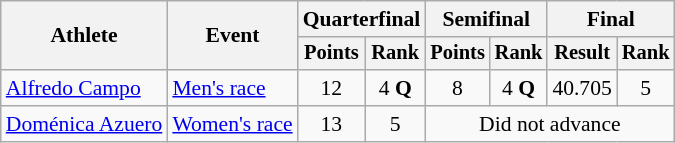<table class="wikitable" style="font-size:90%;">
<tr>
<th rowspan=2>Athlete</th>
<th rowspan=2>Event</th>
<th colspan=2>Quarterfinal</th>
<th colspan=2>Semifinal</th>
<th colspan=2>Final</th>
</tr>
<tr style="font-size:95%">
<th>Points</th>
<th>Rank</th>
<th>Points</th>
<th>Rank</th>
<th>Result</th>
<th>Rank</th>
</tr>
<tr align=center>
<td align=left><a href='#'>Alfredo Campo</a></td>
<td align=left><a href='#'>Men's race</a></td>
<td>12</td>
<td>4 <strong>Q</strong></td>
<td>8</td>
<td>4 <strong>Q</strong></td>
<td>40.705</td>
<td>5</td>
</tr>
<tr align=center>
<td align=left><a href='#'>Doménica Azuero</a></td>
<td align=left><a href='#'>Women's race</a></td>
<td>13</td>
<td>5</td>
<td colspan="4">Did not advance</td>
</tr>
</table>
